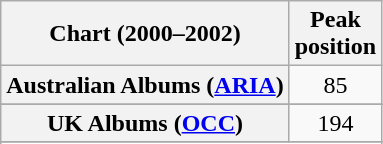<table class="wikitable sortable plainrowheaders" style="text-align:center">
<tr>
<th scope="col">Chart (2000–2002)</th>
<th scope="col">Peak<br>position</th>
</tr>
<tr>
<th scope="row">Australian Albums (<a href='#'>ARIA</a>)</th>
<td>85</td>
</tr>
<tr>
</tr>
<tr>
<th scope="row">UK Albums (<a href='#'>OCC</a>)</th>
<td>194</td>
</tr>
<tr>
</tr>
<tr>
</tr>
<tr>
</tr>
</table>
